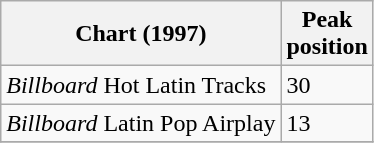<table class="wikitable sortable">
<tr>
<th>Chart (1997)</th>
<th>Peak<br>position</th>
</tr>
<tr>
<td><em>Billboard</em> Hot Latin Tracks</td>
<td>30</td>
</tr>
<tr>
<td><em>Billboard</em> Latin Pop Airplay</td>
<td>13</td>
</tr>
<tr>
</tr>
</table>
